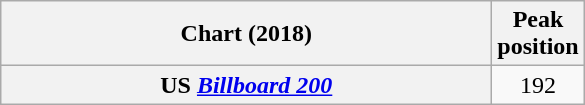<table class="wikitable plainrowheaders">
<tr>
<th scope="col" style="width:20em;">Chart (2018)</th>
<th scope="col">Peak<br>position</th>
</tr>
<tr>
<th scope="row">US <em><a href='#'>Billboard 200</a></em></th>
<td style="text-align:center;">192</td>
</tr>
</table>
